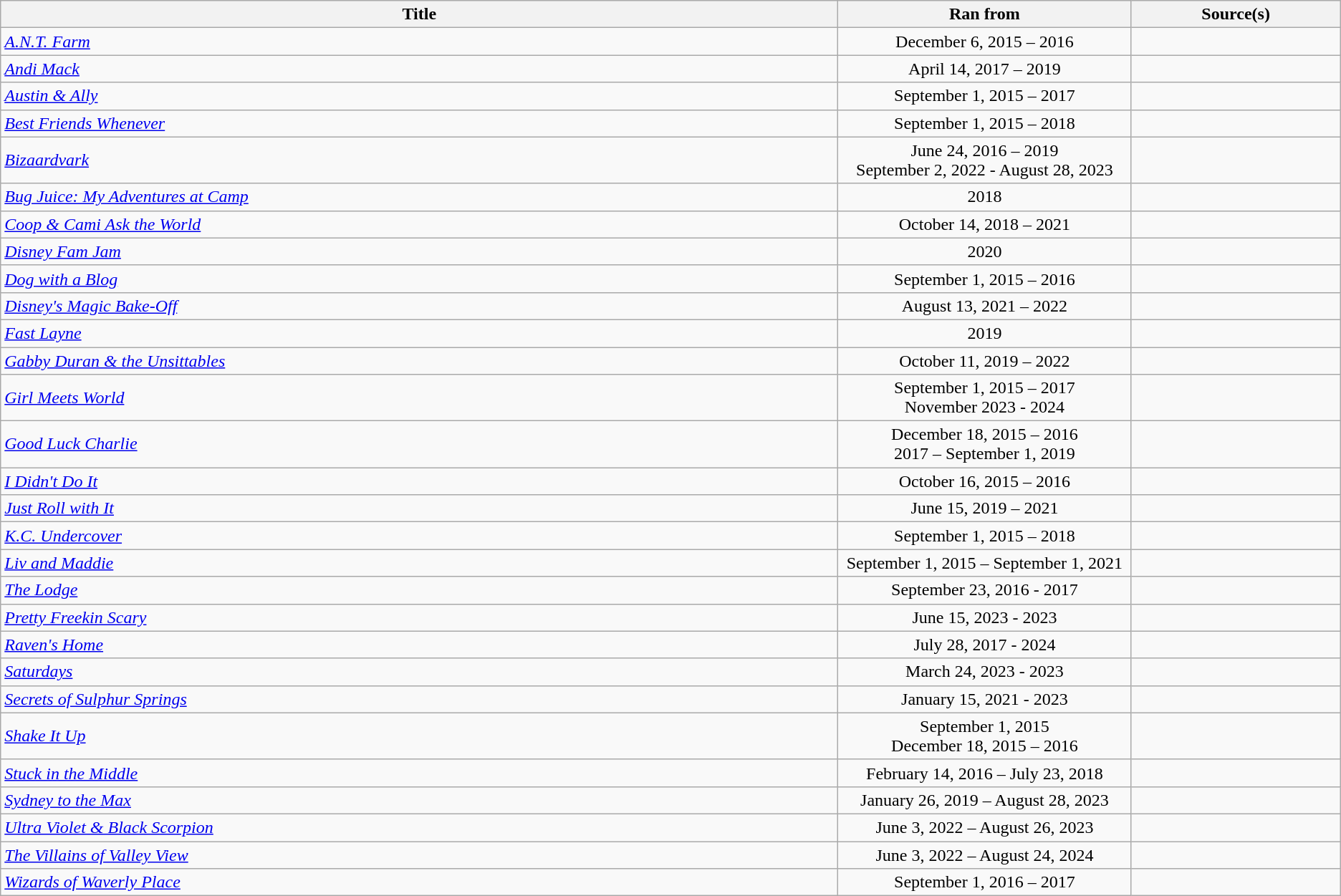<table class="wikitable plainrowheaders sortable" style="text-align:center;">
<tr>
<th scope="col" style="width:40%;">Title</th>
<th scope="col" style="width:14%;">Ran from</th>
<th scope="col" style="width:10%;">Source(s)</th>
</tr>
<tr>
<td scope="row" style="text-align:left;"><em><a href='#'>A.N.T. Farm</a></em></td>
<td>December 6, 2015 – 2016</td>
<td></td>
</tr>
<tr>
<td scope="row" style="text-align:left;"><em><a href='#'>Andi Mack</a></em></td>
<td>April 14, 2017 – 2019</td>
<td></td>
</tr>
<tr>
<td scope="row" style="text-align:left;"><em><a href='#'>Austin & Ally</a></em></td>
<td>September 1, 2015 – 2017</td>
<td></td>
</tr>
<tr>
<td scope="row" style="text-align:left;"><em><a href='#'>Best Friends Whenever</a></em></td>
<td>September 1, 2015 – 2018</td>
<td></td>
</tr>
<tr>
<td scope="row" style="text-align:left;"><em><a href='#'>Bizaardvark</a></em></td>
<td>June 24, 2016 – 2019<br>September 2, 2022 - August 28, 2023</td>
<td></td>
</tr>
<tr>
<td scope="row" style="text-align:left;"><em><a href='#'>Bug Juice: My Adventures at Camp</a></em></td>
<td>2018</td>
<td></td>
</tr>
<tr>
<td scope="row" style="text-align:left;"><em><a href='#'>Coop & Cami Ask the World</a></em></td>
<td>October 14, 2018 – 2021</td>
<td></td>
</tr>
<tr>
<td scope="row" style="text-align:left;"><em><a href='#'>Disney Fam Jam</a></em></td>
<td>2020</td>
<td></td>
</tr>
<tr>
<td scope="row" style="text-align:left;"><em><a href='#'>Dog with a Blog</a></em></td>
<td>September 1, 2015 – 2016</td>
<td></td>
</tr>
<tr>
<td scope="row" style="text-align:left;"><em><a href='#'>Disney's Magic Bake-Off</a></em></td>
<td>August 13, 2021 – 2022</td>
<td></td>
</tr>
<tr>
<td scope="row" style="text-align:left;"><em><a href='#'>Fast Layne</a></em></td>
<td>2019</td>
<td></td>
</tr>
<tr>
<td scope="row" style="text-align:left;"><em><a href='#'>Gabby Duran & the Unsittables</a></em></td>
<td>October 11, 2019 – 2022</td>
<td></td>
</tr>
<tr>
<td scope="row" style="text-align:left;"><em><a href='#'>Girl Meets World</a></em></td>
<td>September 1, 2015 – 2017 <br> November 2023 - 2024</td>
<td></td>
</tr>
<tr>
<td scope="row" style="text-align:left;"><em><a href='#'>Good Luck Charlie</a></em></td>
<td>December 18, 2015 – 2016<br>2017 – September 1, 2019</td>
<td></td>
</tr>
<tr>
<td scope="row" style="text-align:left;"><em><a href='#'>I Didn't Do It</a></em></td>
<td>October 16, 2015 – 2016</td>
<td></td>
</tr>
<tr>
<td scope="row" style="text-align:left;"><em><a href='#'>Just Roll with It</a></em></td>
<td>June 15, 2019  – 2021</td>
<td></td>
</tr>
<tr>
<td scope="row" style="text-align:left;"><em><a href='#'>K.C. Undercover</a></em></td>
<td>September 1, 2015 – 2018</td>
<td></td>
</tr>
<tr>
<td scope="row" style="text-align:left;"><em><a href='#'>Liv and Maddie</a></em></td>
<td>September 1, 2015 – September 1, 2021</td>
<td></td>
</tr>
<tr>
<td scope="row" style="text-align:left;"><em><a href='#'>The Lodge</a></em></td>
<td>September 23, 2016 - 2017</td>
<td></td>
</tr>
<tr>
<td scope="row" style="text-align:left;"><em><a href='#'>Pretty Freekin Scary</a></em></td>
<td>June 15, 2023 - 2023</td>
<td></td>
</tr>
<tr>
<td scope="row" style="text-align:left;"><em><a href='#'>Raven's Home</a></em></td>
<td>July 28, 2017 - 2024</td>
<td></td>
</tr>
<tr>
<td scope="row" style="text-align:left;"><em><a href='#'>Saturdays</a></em></td>
<td>March 24, 2023 - 2023</td>
<td></td>
</tr>
<tr>
<td scope="row" style="text-align:left;"><em><a href='#'>Secrets of Sulphur Springs</a></em></td>
<td>January 15, 2021 - 2023</td>
<td></td>
</tr>
<tr>
<td scope="row" style="text-align:left;"><em><a href='#'>Shake It Up</a></em></td>
<td>September 1, 2015<br>December 18, 2015 – 2016</td>
<td></td>
</tr>
<tr>
<td scope="row" style="text-align:left;"><em><a href='#'>Stuck in the Middle</a></em></td>
<td>February 14, 2016 – July 23, 2018</td>
<td></td>
</tr>
<tr>
<td scope="row" style="text-align:left;"><em><a href='#'>Sydney to the Max</a></em></td>
<td>January 26, 2019 – August 28, 2023</td>
<td></td>
</tr>
<tr>
<td scope="row" style="text-align:left;"><em><a href='#'>Ultra Violet & Black Scorpion</a></em></td>
<td>June 3, 2022 – August 26, 2023</td>
<td></td>
</tr>
<tr>
<td scope="row" style="text-align:left;"><em><a href='#'>The Villains of Valley View</a></em></td>
<td>June 3, 2022 – August 24, 2024</td>
<td></td>
</tr>
<tr>
<td scope="row" style="text-align:left;"><em><a href='#'>Wizards of Waverly Place</a></em></td>
<td>September 1, 2016 – 2017</td>
<td></td>
</tr>
</table>
